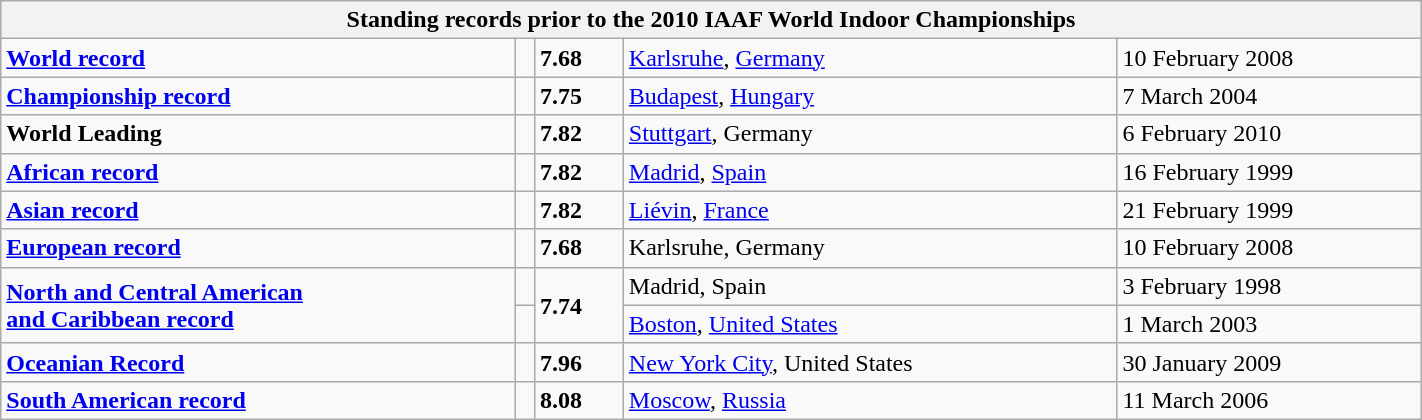<table class="wikitable" width=75%>
<tr>
<th colspan="5">Standing records prior to the 2010 IAAF World Indoor Championships</th>
</tr>
<tr>
<td><strong><a href='#'>World record</a></strong></td>
<td></td>
<td><strong>7.68</strong></td>
<td><a href='#'>Karlsruhe</a>, <a href='#'>Germany</a></td>
<td>10 February 2008</td>
</tr>
<tr>
<td><strong><a href='#'>Championship record</a></strong></td>
<td></td>
<td><strong>7.75</strong></td>
<td><a href='#'>Budapest</a>, <a href='#'>Hungary</a></td>
<td>7 March 2004</td>
</tr>
<tr>
<td><strong>World Leading</strong></td>
<td></td>
<td><strong>7.82</strong></td>
<td><a href='#'>Stuttgart</a>, Germany</td>
<td>6 February 2010</td>
</tr>
<tr>
<td><strong><a href='#'>African record</a></strong></td>
<td></td>
<td><strong>7.82</strong></td>
<td><a href='#'>Madrid</a>, <a href='#'>Spain</a></td>
<td>16 February 1999</td>
</tr>
<tr>
<td><strong><a href='#'>Asian record</a></strong></td>
<td></td>
<td><strong>7.82</strong></td>
<td><a href='#'>Liévin</a>, <a href='#'>France</a></td>
<td>21 February 1999</td>
</tr>
<tr>
<td><strong><a href='#'>European record</a></strong></td>
<td></td>
<td><strong>7.68</strong></td>
<td>Karlsruhe, Germany</td>
<td>10 February 2008</td>
</tr>
<tr>
<td rowspan=2><strong><a href='#'>North and Central American <br>and Caribbean record</a></strong></td>
<td></td>
<td rowspan=2><strong>7.74</strong></td>
<td>Madrid, Spain</td>
<td>3 February 1998</td>
</tr>
<tr>
<td></td>
<td><a href='#'>Boston</a>, <a href='#'>United States</a></td>
<td>1 March 2003</td>
</tr>
<tr>
<td><strong><a href='#'>Oceanian Record</a></strong></td>
<td></td>
<td><strong>7.96</strong></td>
<td><a href='#'>New York City</a>, United States</td>
<td>30 January 2009</td>
</tr>
<tr>
<td><strong><a href='#'>South American record</a></strong></td>
<td></td>
<td><strong>8.08</strong></td>
<td><a href='#'>Moscow</a>, <a href='#'>Russia</a></td>
<td>11 March 2006</td>
</tr>
</table>
